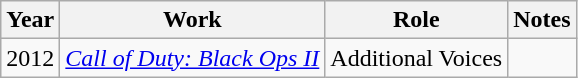<table class="wikitable">
<tr>
<th>Year</th>
<th>Work</th>
<th>Role</th>
<th>Notes</th>
</tr>
<tr>
<td>2012</td>
<td><em><a href='#'>Call of Duty: Black Ops II</a></em></td>
<td>Additional Voices</td>
<td></td>
</tr>
</table>
